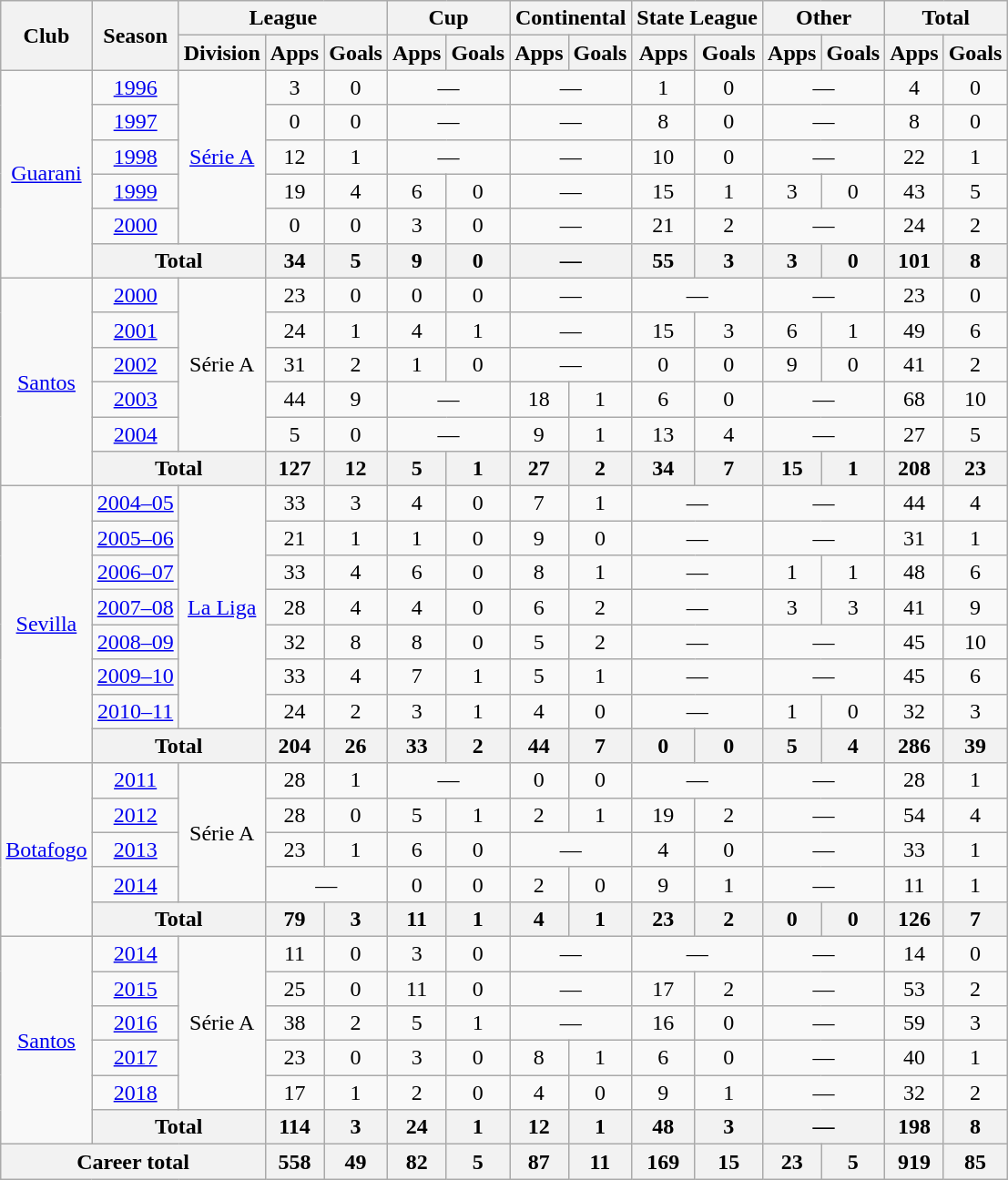<table class="wikitable" style="text-align:center">
<tr>
<th rowspan="2">Club</th>
<th rowspan="2">Season</th>
<th colspan="3">League</th>
<th colspan="2">Cup</th>
<th colspan="2">Continental</th>
<th colspan="2">State League</th>
<th colspan="2">Other</th>
<th colspan="2">Total</th>
</tr>
<tr>
<th>Division</th>
<th>Apps</th>
<th>Goals</th>
<th>Apps</th>
<th>Goals</th>
<th>Apps</th>
<th>Goals</th>
<th>Apps</th>
<th>Goals</th>
<th>Apps</th>
<th>Goals</th>
<th>Apps</th>
<th>Goals</th>
</tr>
<tr>
<td rowspan="6"><a href='#'>Guarani</a></td>
<td><a href='#'>1996</a></td>
<td rowspan="5"><a href='#'>Série A</a></td>
<td>3</td>
<td>0</td>
<td colspan="2">—</td>
<td colspan="2">—</td>
<td>1</td>
<td>0</td>
<td colspan="2">—</td>
<td>4</td>
<td>0</td>
</tr>
<tr>
<td><a href='#'>1997</a></td>
<td>0</td>
<td>0</td>
<td colspan="2">—</td>
<td colspan="2">—</td>
<td>8</td>
<td>0</td>
<td colspan="2">—</td>
<td>8</td>
<td>0</td>
</tr>
<tr>
<td><a href='#'>1998</a></td>
<td>12</td>
<td>1</td>
<td colspan="2">—</td>
<td colspan="2">—</td>
<td>10</td>
<td>0</td>
<td colspan="2">—</td>
<td>22</td>
<td>1</td>
</tr>
<tr>
<td><a href='#'>1999</a></td>
<td>19</td>
<td>4</td>
<td>6</td>
<td>0</td>
<td colspan="2">—</td>
<td>15</td>
<td>1</td>
<td>3</td>
<td>0</td>
<td>43</td>
<td>5</td>
</tr>
<tr>
<td><a href='#'>2000</a></td>
<td>0</td>
<td>0</td>
<td>3</td>
<td>0</td>
<td colspan="2">—</td>
<td>21</td>
<td>2</td>
<td colspan="2">—</td>
<td>24</td>
<td>2</td>
</tr>
<tr>
<th colspan="2">Total</th>
<th>34</th>
<th>5</th>
<th>9</th>
<th>0</th>
<th colspan="2">—</th>
<th>55</th>
<th>3</th>
<th>3</th>
<th>0</th>
<th>101</th>
<th>8</th>
</tr>
<tr>
<td rowspan="6"><a href='#'>Santos</a></td>
<td><a href='#'>2000</a></td>
<td rowspan="5">Série A</td>
<td>23</td>
<td>0</td>
<td>0</td>
<td>0</td>
<td colspan="2">—</td>
<td colspan="2">—</td>
<td colspan="2">—</td>
<td>23</td>
<td>0</td>
</tr>
<tr>
<td><a href='#'>2001</a></td>
<td>24</td>
<td>1</td>
<td>4</td>
<td>1</td>
<td colspan="2">—</td>
<td>15</td>
<td>3</td>
<td>6</td>
<td>1</td>
<td>49</td>
<td>6</td>
</tr>
<tr>
<td><a href='#'>2002</a></td>
<td>31</td>
<td>2</td>
<td>1</td>
<td>0</td>
<td colspan="2">—</td>
<td>0</td>
<td>0</td>
<td>9</td>
<td>0</td>
<td>41</td>
<td>2</td>
</tr>
<tr>
<td><a href='#'>2003</a></td>
<td>44</td>
<td>9</td>
<td colspan="2">—</td>
<td>18</td>
<td>1</td>
<td>6</td>
<td>0</td>
<td colspan="2">—</td>
<td>68</td>
<td>10</td>
</tr>
<tr>
<td><a href='#'>2004</a></td>
<td>5</td>
<td>0</td>
<td colspan="2">—</td>
<td>9</td>
<td>1</td>
<td>13</td>
<td>4</td>
<td colspan="2">—</td>
<td>27</td>
<td>5</td>
</tr>
<tr>
<th colspan="2">Total</th>
<th>127</th>
<th>12</th>
<th>5</th>
<th>1</th>
<th>27</th>
<th>2</th>
<th>34</th>
<th>7</th>
<th>15</th>
<th>1</th>
<th>208</th>
<th>23</th>
</tr>
<tr>
<td rowspan="8"><a href='#'>Sevilla</a></td>
<td><a href='#'>2004–05</a></td>
<td rowspan="7"><a href='#'>La Liga</a></td>
<td>33</td>
<td>3</td>
<td>4</td>
<td>0</td>
<td>7</td>
<td>1</td>
<td colspan="2">—</td>
<td colspan="2">—</td>
<td>44</td>
<td>4</td>
</tr>
<tr>
<td><a href='#'>2005–06</a></td>
<td>21</td>
<td>1</td>
<td>1</td>
<td>0</td>
<td>9</td>
<td>0</td>
<td colspan="2">—</td>
<td colspan="2">—</td>
<td>31</td>
<td>1</td>
</tr>
<tr>
<td><a href='#'>2006–07</a></td>
<td>33</td>
<td>4</td>
<td>6</td>
<td>0</td>
<td>8</td>
<td>1</td>
<td colspan="2">—</td>
<td>1</td>
<td>1</td>
<td>48</td>
<td>6</td>
</tr>
<tr>
<td><a href='#'>2007–08</a></td>
<td>28</td>
<td>4</td>
<td>4</td>
<td>0</td>
<td>6</td>
<td>2</td>
<td colspan="2">—</td>
<td>3</td>
<td>3</td>
<td>41</td>
<td>9</td>
</tr>
<tr>
<td><a href='#'>2008–09</a></td>
<td>32</td>
<td>8</td>
<td>8</td>
<td>0</td>
<td>5</td>
<td>2</td>
<td colspan="2">—</td>
<td colspan="2">—</td>
<td>45</td>
<td>10</td>
</tr>
<tr>
<td><a href='#'>2009–10</a></td>
<td>33</td>
<td>4</td>
<td>7</td>
<td>1</td>
<td>5</td>
<td>1</td>
<td colspan="2">—</td>
<td colspan="2">—</td>
<td>45</td>
<td>6</td>
</tr>
<tr>
<td><a href='#'>2010–11</a></td>
<td>24</td>
<td>2</td>
<td>3</td>
<td>1</td>
<td>4</td>
<td>0</td>
<td colspan="2">—</td>
<td>1</td>
<td>0</td>
<td>32</td>
<td>3</td>
</tr>
<tr>
<th colspan="2">Total</th>
<th>204</th>
<th>26</th>
<th>33</th>
<th>2</th>
<th>44</th>
<th>7</th>
<th>0</th>
<th>0</th>
<th>5</th>
<th>4</th>
<th>286</th>
<th>39</th>
</tr>
<tr>
<td rowspan="5"><a href='#'>Botafogo</a></td>
<td><a href='#'>2011</a></td>
<td rowspan="4">Série A</td>
<td>28</td>
<td>1</td>
<td colspan="2">—</td>
<td>0</td>
<td>0</td>
<td colspan="2">—</td>
<td colspan="2">—</td>
<td>28</td>
<td>1</td>
</tr>
<tr>
<td><a href='#'>2012</a></td>
<td>28</td>
<td>0</td>
<td>5</td>
<td>1</td>
<td>2</td>
<td>1</td>
<td>19</td>
<td>2</td>
<td colspan="2">—</td>
<td>54</td>
<td>4</td>
</tr>
<tr>
<td><a href='#'>2013</a></td>
<td>23</td>
<td>1</td>
<td>6</td>
<td>0</td>
<td colspan="2">—</td>
<td>4</td>
<td>0</td>
<td colspan="2">—</td>
<td>33</td>
<td>1</td>
</tr>
<tr>
<td><a href='#'>2014</a></td>
<td colspan="2">—</td>
<td>0</td>
<td>0</td>
<td>2</td>
<td>0</td>
<td>9</td>
<td>1</td>
<td colspan="2">—</td>
<td>11</td>
<td>1</td>
</tr>
<tr>
<th colspan="2">Total</th>
<th>79</th>
<th>3</th>
<th>11</th>
<th>1</th>
<th>4</th>
<th>1</th>
<th>23</th>
<th>2</th>
<th>0</th>
<th>0</th>
<th>126</th>
<th>7</th>
</tr>
<tr>
<td rowspan="6"><a href='#'>Santos</a></td>
<td><a href='#'>2014</a></td>
<td rowspan="5">Série A</td>
<td>11</td>
<td>0</td>
<td>3</td>
<td>0</td>
<td colspan="2">—</td>
<td colspan="2">—</td>
<td colspan="2">—</td>
<td>14</td>
<td>0</td>
</tr>
<tr>
<td><a href='#'>2015</a></td>
<td>25</td>
<td>0</td>
<td>11</td>
<td>0</td>
<td colspan="2">—</td>
<td>17</td>
<td>2</td>
<td colspan="2">—</td>
<td>53</td>
<td>2</td>
</tr>
<tr>
<td><a href='#'>2016</a></td>
<td>38</td>
<td>2</td>
<td>5</td>
<td>1</td>
<td colspan="2">—</td>
<td>16</td>
<td>0</td>
<td colspan="2">—</td>
<td>59</td>
<td>3</td>
</tr>
<tr>
<td><a href='#'>2017</a></td>
<td>23</td>
<td>0</td>
<td>3</td>
<td>0</td>
<td>8</td>
<td>1</td>
<td>6</td>
<td>0</td>
<td colspan="2">—</td>
<td>40</td>
<td>1</td>
</tr>
<tr>
<td><a href='#'>2018</a></td>
<td>17</td>
<td>1</td>
<td>2</td>
<td>0</td>
<td>4</td>
<td>0</td>
<td>9</td>
<td>1</td>
<td colspan="2">—</td>
<td>32</td>
<td>2</td>
</tr>
<tr>
<th colspan="2">Total</th>
<th>114</th>
<th>3</th>
<th>24</th>
<th>1</th>
<th>12</th>
<th>1</th>
<th>48</th>
<th>3</th>
<th colspan="2">—</th>
<th>198</th>
<th>8</th>
</tr>
<tr>
<th colspan="3">Career total</th>
<th>558</th>
<th>49</th>
<th>82</th>
<th>5</th>
<th>87</th>
<th>11</th>
<th>169</th>
<th>15</th>
<th>23</th>
<th>5</th>
<th>919</th>
<th>85</th>
</tr>
</table>
